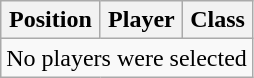<table class="wikitable sortable" border="1">
<tr>
<th>Position</th>
<th>Player</th>
<th>Class</th>
</tr>
<tr align="center">
<td colspan=3>No players were selected</td>
</tr>
</table>
